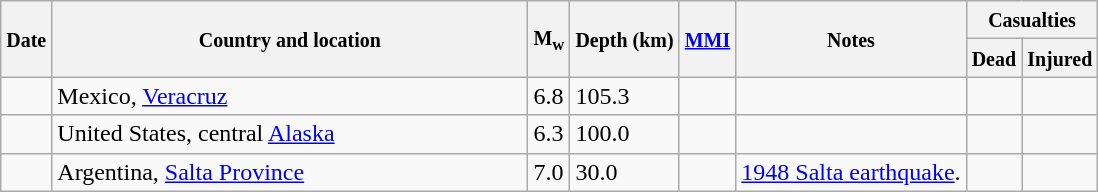<table class="wikitable sortable sort-under" style="border:1px black; margin-left:1em;">
<tr>
<th rowspan="2"><small>Date</small></th>
<th rowspan="2" style="width: 310px"><small>Country and location</small></th>
<th rowspan="2"><small>M<sub>w</sub></small></th>
<th rowspan="2"><small>Depth (km)</small></th>
<th rowspan="2"><small><a href='#'>MMI</a></small></th>
<th rowspan="2" class="unsortable"><small>Notes</small></th>
<th colspan="2"><small>Casualties</small></th>
</tr>
<tr>
<th><small>Dead</small></th>
<th><small>Injured</small></th>
</tr>
<tr>
<td></td>
<td>Mexico, <a href='#'>Veracruz</a></td>
<td>6.8</td>
<td>105.3</td>
<td></td>
<td></td>
<td></td>
<td></td>
</tr>
<tr>
<td></td>
<td>United States, central <a href='#'>Alaska</a></td>
<td>6.3</td>
<td>100.0</td>
<td></td>
<td></td>
<td></td>
<td></td>
</tr>
<tr>
<td></td>
<td>Argentina, <a href='#'>Salta Province</a></td>
<td>7.0</td>
<td>30.0</td>
<td></td>
<td><a href='#'>1948 Salta earthquake</a>.</td>
<td></td>
<td></td>
</tr>
</table>
